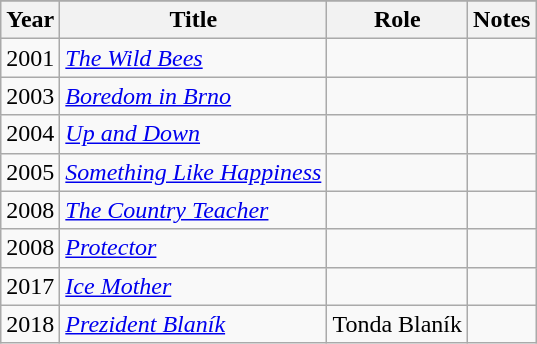<table class="wikitable sortable">
<tr>
</tr>
<tr>
<th>Year</th>
<th>Title</th>
<th>Role</th>
<th class="unsortable">Notes</th>
</tr>
<tr>
<td>2001</td>
<td><em><a href='#'>The Wild Bees</a></em></td>
<td></td>
<td></td>
</tr>
<tr>
<td>2003</td>
<td><em><a href='#'>Boredom in Brno</a></em></td>
<td></td>
<td></td>
</tr>
<tr>
<td>2004</td>
<td><em><a href='#'>Up and Down</a></em></td>
<td></td>
<td></td>
</tr>
<tr>
<td>2005</td>
<td><em><a href='#'>Something Like Happiness</a></em></td>
<td></td>
<td></td>
</tr>
<tr>
<td>2008</td>
<td><em><a href='#'>The Country Teacher</a></em></td>
<td></td>
<td></td>
</tr>
<tr>
<td>2008</td>
<td><em><a href='#'>Protector</a></em></td>
<td></td>
<td></td>
</tr>
<tr>
<td>2017</td>
<td><em><a href='#'>Ice Mother</a></em></td>
<td></td>
<td></td>
</tr>
<tr>
<td>2018</td>
<td><em><a href='#'>Prezident Blaník</a></em></td>
<td>Tonda Blaník</td>
<td></td>
</tr>
</table>
